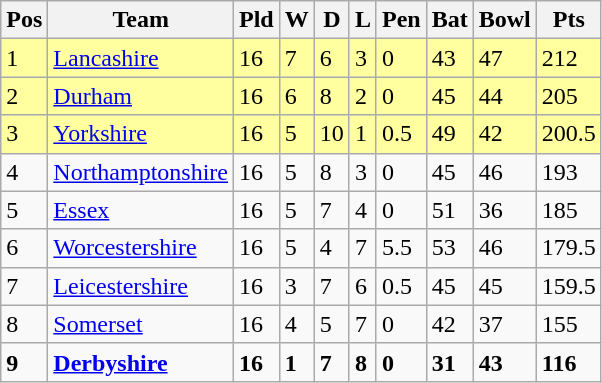<table class="wikitable">
<tr>
<th>Pos</th>
<th>Team</th>
<th>Pld</th>
<th>W</th>
<th>D</th>
<th>L</th>
<th>Pen</th>
<th>Bat</th>
<th>Bowl</th>
<th>Pts</th>
</tr>
<tr bgcolor="#ffffa0">
<td>1</td>
<td><a href='#'>Lancashire</a></td>
<td>16</td>
<td>7</td>
<td>6</td>
<td>3</td>
<td>0</td>
<td>43</td>
<td>47</td>
<td>212</td>
</tr>
<tr bgcolor="#ffffa0">
<td>2</td>
<td><a href='#'>Durham</a></td>
<td>16</td>
<td>6</td>
<td>8</td>
<td>2</td>
<td>0</td>
<td>45</td>
<td>44</td>
<td>205</td>
</tr>
<tr bgcolor="#ffffa0">
<td>3</td>
<td><a href='#'>Yorkshire</a></td>
<td>16</td>
<td>5</td>
<td>10</td>
<td>1</td>
<td>0.5</td>
<td>49</td>
<td>42</td>
<td>200.5</td>
</tr>
<tr>
<td>4</td>
<td><a href='#'>Northamptonshire</a></td>
<td>16</td>
<td>5</td>
<td>8</td>
<td>3</td>
<td>0</td>
<td>45</td>
<td>46</td>
<td>193</td>
</tr>
<tr>
<td>5</td>
<td><a href='#'>Essex</a></td>
<td>16</td>
<td>5</td>
<td>7</td>
<td>4</td>
<td>0</td>
<td>51</td>
<td>36</td>
<td>185</td>
</tr>
<tr>
<td>6</td>
<td><a href='#'>Worcestershire</a></td>
<td>16</td>
<td>5</td>
<td>4</td>
<td>7</td>
<td>5.5</td>
<td>53</td>
<td>46</td>
<td>179.5</td>
</tr>
<tr>
<td>7</td>
<td><a href='#'>Leicestershire</a></td>
<td>16</td>
<td>3</td>
<td>7</td>
<td>6</td>
<td>0.5</td>
<td>45</td>
<td>45</td>
<td>159.5</td>
</tr>
<tr>
<td>8</td>
<td><a href='#'>Somerset</a></td>
<td>16</td>
<td>4</td>
<td>5</td>
<td>7</td>
<td>0</td>
<td>42</td>
<td>37</td>
<td>155</td>
</tr>
<tr>
<td><strong>9</strong></td>
<td><strong><a href='#'>Derbyshire</a></strong></td>
<td><strong>16</strong></td>
<td><strong>1</strong></td>
<td><strong>7</strong></td>
<td><strong>8</strong></td>
<td><strong>0</strong></td>
<td><strong>31</strong></td>
<td><strong>43</strong></td>
<td><strong>116</strong></td>
</tr>
</table>
